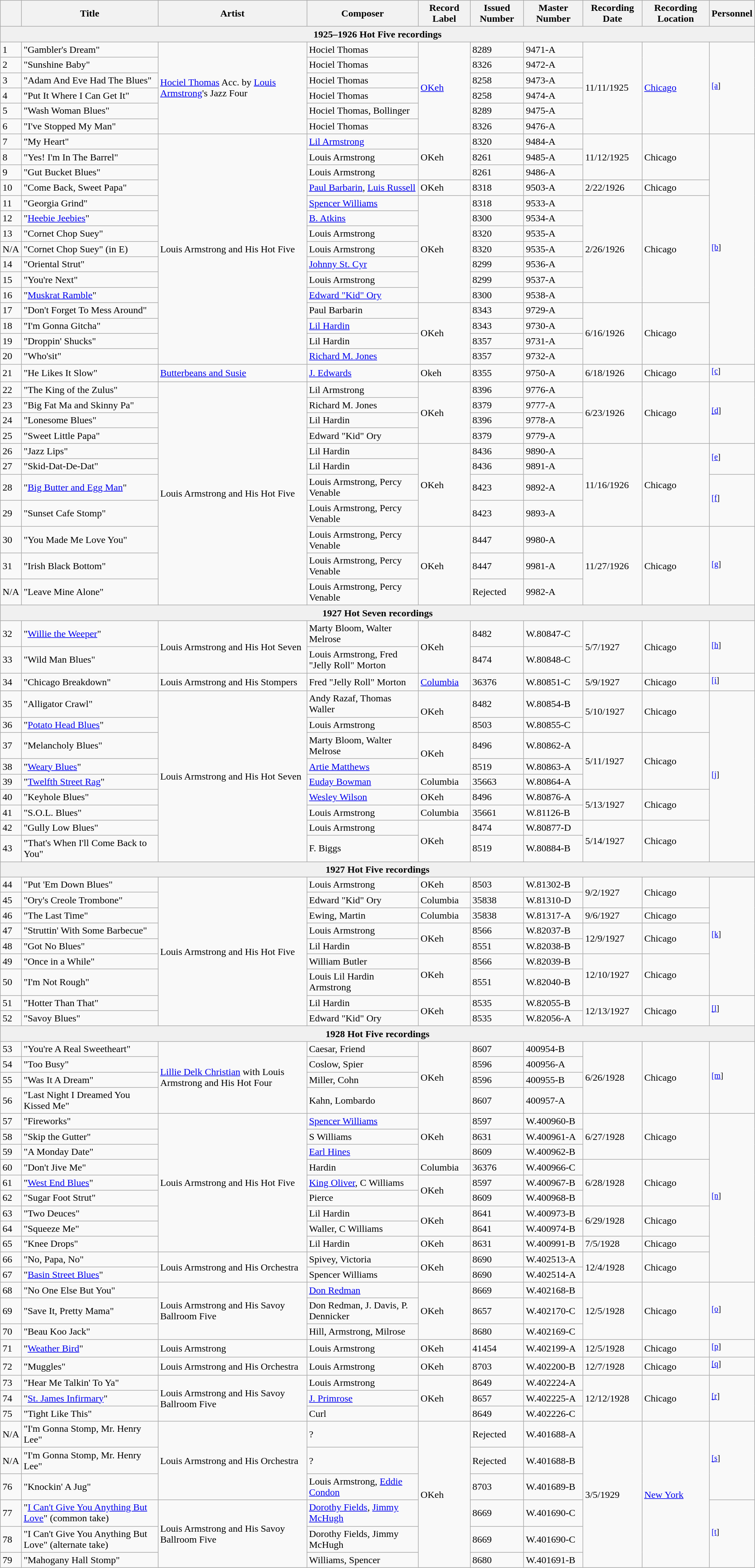<table class="wikitable">
<tr>
<th></th>
<th>Title</th>
<th>Artist</th>
<th>Composer</th>
<th>Record Label</th>
<th>Issued Number</th>
<th>Master Number</th>
<th>Recording Date</th>
<th>Recording Location</th>
<th>Personnel</th>
</tr>
<tr>
<td style="text-align: center;" bgcolor=F0F0F0 colspan="10"><strong>1925–1926 Hot Five recordings</strong></td>
</tr>
<tr>
<td>1</td>
<td>"Gambler's Dream"</td>
<td rowspan="6"><a href='#'>Hociel Thomas</a> Acc. by <a href='#'>Louis Armstrong</a>'s Jazz Four</td>
<td>Hociel Thomas</td>
<td rowspan="6"><a href='#'>OKeh</a></td>
<td>8289</td>
<td>9471-A</td>
<td rowspan="6">11/11/1925</td>
<td rowspan="6"><a href='#'>Chicago</a></td>
<td rowspan="6"><sup><a href='#'>[a</a>]</sup></td>
</tr>
<tr>
<td>2</td>
<td>"Sunshine Baby"</td>
<td>Hociel Thomas</td>
<td>8326</td>
<td>9472-A</td>
</tr>
<tr>
<td>3</td>
<td>"Adam And Eve Had The Blues"</td>
<td>Hociel Thomas</td>
<td>8258</td>
<td>9473-A</td>
</tr>
<tr>
<td>4</td>
<td>"Put It Where I Can Get It"</td>
<td>Hociel Thomas</td>
<td>8258</td>
<td>9474-A</td>
</tr>
<tr>
<td>5</td>
<td>"Wash Woman Blues"</td>
<td>Hociel Thomas, Bollinger</td>
<td>8289</td>
<td>9475-A</td>
</tr>
<tr>
<td>6</td>
<td>"I've Stopped My Man"</td>
<td>Hociel Thomas</td>
<td>8326</td>
<td>9476-A</td>
</tr>
<tr>
<td>7</td>
<td>"My Heart"</td>
<td rowspan="15">Louis Armstrong and His Hot Five</td>
<td><a href='#'>Lil Armstrong</a></td>
<td rowspan="3">OKeh</td>
<td>8320</td>
<td>9484-A</td>
<td rowspan="3">11/12/1925</td>
<td rowspan="3">Chicago</td>
<td rowspan="15"><sup><a href='#'>[b</a>]</sup></td>
</tr>
<tr>
<td>8</td>
<td>"Yes! I'm In The Barrel"</td>
<td>Louis Armstrong</td>
<td>8261</td>
<td>9485-A</td>
</tr>
<tr>
<td>9</td>
<td>"Gut Bucket Blues"</td>
<td>Louis Armstrong</td>
<td>8261</td>
<td>9486-A</td>
</tr>
<tr>
<td>10</td>
<td>"Come Back, Sweet Papa"</td>
<td><a href='#'>Paul Barbarin</a>, <a href='#'>Luis Russell</a></td>
<td>OKeh</td>
<td>8318</td>
<td>9503-A</td>
<td>2/22/1926</td>
<td>Chicago</td>
</tr>
<tr>
<td>11</td>
<td>"Georgia Grind"</td>
<td><a href='#'>Spencer Williams</a></td>
<td rowspan="7">OKeh</td>
<td>8318</td>
<td>9533-A</td>
<td rowspan="7">2/26/1926</td>
<td rowspan="7">Chicago</td>
</tr>
<tr>
<td>12</td>
<td>"<a href='#'>Heebie Jeebies</a>"</td>
<td><a href='#'>B. Atkins</a></td>
<td>8300</td>
<td>9534-A</td>
</tr>
<tr>
<td>13</td>
<td>"Cornet Chop Suey"</td>
<td>Louis Armstrong</td>
<td>8320</td>
<td>9535-A</td>
</tr>
<tr>
<td>N/A</td>
<td>"Cornet Chop Suey" (in E)</td>
<td>Louis Armstrong</td>
<td>8320</td>
<td>9535-A</td>
</tr>
<tr>
<td>14</td>
<td>"Oriental Strut"</td>
<td><a href='#'>Johnny St. Cyr</a></td>
<td>8299</td>
<td>9536-A</td>
</tr>
<tr>
<td>15</td>
<td>"You're Next"</td>
<td>Louis Armstrong</td>
<td>8299</td>
<td>9537-A</td>
</tr>
<tr>
<td>16</td>
<td>"<a href='#'>Muskrat Ramble</a>"</td>
<td><a href='#'>Edward "Kid" Ory</a></td>
<td>8300</td>
<td>9538-A</td>
</tr>
<tr>
<td>17</td>
<td>"Don't Forget To Mess Around"</td>
<td>Paul Barbarin</td>
<td rowspan="4">OKeh</td>
<td>8343</td>
<td>9729-A</td>
<td rowspan="4">6/16/1926</td>
<td rowspan="4">Chicago</td>
</tr>
<tr>
<td>18</td>
<td>"I'm Gonna Gitcha"</td>
<td><a href='#'>Lil Hardin</a></td>
<td>8343</td>
<td>9730-A</td>
</tr>
<tr>
<td>19</td>
<td>"Droppin' Shucks"</td>
<td>Lil Hardin</td>
<td>8357</td>
<td>9731-A</td>
</tr>
<tr>
<td>20</td>
<td>"Who'sit"</td>
<td><a href='#'>Richard M. Jones</a></td>
<td>8357</td>
<td>9732-A</td>
</tr>
<tr>
<td>21</td>
<td>"He Likes It Slow"</td>
<td><a href='#'>Butterbeans and Susie</a></td>
<td><a href='#'>J. Edwards</a></td>
<td>Okeh</td>
<td>8355</td>
<td>9750-A</td>
<td>6/18/1926</td>
<td>Chicago</td>
<td><sup><a href='#'>[c</a>]</sup></td>
</tr>
<tr>
<td>22</td>
<td>"The King of the Zulus"</td>
<td rowspan="11">Louis Armstrong and His Hot Five</td>
<td>Lil Armstrong</td>
<td rowspan="4">OKeh</td>
<td>8396</td>
<td>9776-A</td>
<td rowspan="4">6/23/1926</td>
<td rowspan="4">Chicago</td>
<td rowspan="4"><sup><a href='#'>[d</a>]</sup></td>
</tr>
<tr>
<td>23</td>
<td>"Big Fat Ma and Skinny Pa"</td>
<td>Richard M. Jones</td>
<td>8379</td>
<td>9777-A</td>
</tr>
<tr>
<td>24</td>
<td>"Lonesome Blues"</td>
<td>Lil Hardin</td>
<td>8396</td>
<td>9778-A</td>
</tr>
<tr>
<td>25</td>
<td>"Sweet Little Papa"</td>
<td>Edward "Kid" Ory</td>
<td>8379</td>
<td>9779-A</td>
</tr>
<tr>
<td>26</td>
<td>"Jazz Lips"</td>
<td>Lil Hardin</td>
<td rowspan="4">OKeh</td>
<td>8436</td>
<td>9890-A</td>
<td rowspan="4">11/16/1926</td>
<td rowspan="4">Chicago</td>
<td rowspan="2"><sup><a href='#'>[e</a>]</sup></td>
</tr>
<tr>
<td>27</td>
<td>"Skid-Dat-De-Dat"</td>
<td>Lil Hardin</td>
<td>8436</td>
<td>9891-A</td>
</tr>
<tr>
<td>28</td>
<td>"<a href='#'>Big Butter and Egg Man</a>"</td>
<td>Louis Armstrong, Percy Venable</td>
<td>8423</td>
<td>9892-A</td>
<td rowspan="2"><sup><a href='#'>[f</a>]</sup></td>
</tr>
<tr>
<td>29</td>
<td>"Sunset Cafe Stomp"</td>
<td>Louis Armstrong, Percy Venable</td>
<td>8423</td>
<td>9893-A</td>
</tr>
<tr>
<td>30</td>
<td>"You Made Me Love You"</td>
<td>Louis Armstrong, Percy Venable</td>
<td rowspan="3">OKeh</td>
<td>8447</td>
<td>9980-A</td>
<td rowspan="3">11/27/1926</td>
<td rowspan="3">Chicago</td>
<td rowspan="3"><sup><a href='#'>[g</a>]</sup></td>
</tr>
<tr>
<td>31</td>
<td>"Irish Black Bottom"</td>
<td>Louis Armstrong, Percy Venable</td>
<td>8447</td>
<td>9981-A</td>
</tr>
<tr>
<td>N/A</td>
<td>"Leave Mine Alone"</td>
<td>Louis Armstrong, Percy Venable</td>
<td>Rejected</td>
<td>9982-A</td>
</tr>
<tr>
<td style="text-align: center;" bgcolor=F0F0F0 colspan="10"><strong>1927 Hot Seven recordings</strong></td>
</tr>
<tr>
<td>32</td>
<td>"<a href='#'>Willie the Weeper</a>"</td>
<td rowspan="2">Louis Armstrong and His Hot Seven</td>
<td>Marty Bloom, Walter Melrose</td>
<td rowspan="2">OKeh</td>
<td>8482</td>
<td>W.80847-C</td>
<td rowspan="2">5/7/1927</td>
<td rowspan="2">Chicago</td>
<td rowspan="2"><sup><a href='#'>[h</a>]</sup></td>
</tr>
<tr>
<td>33</td>
<td>"Wild Man Blues"</td>
<td>Louis Armstrong, Fred "Jelly Roll" Morton</td>
<td>8474</td>
<td>W.80848-C</td>
</tr>
<tr>
<td>34</td>
<td>"Chicago Breakdown"</td>
<td>Louis Armstrong and His Stompers</td>
<td>Fred "Jelly Roll" Morton</td>
<td><a href='#'>Columbia</a></td>
<td>36376</td>
<td>W.80851-C</td>
<td>5/9/1927</td>
<td>Chicago</td>
<td><sup><a href='#'>[i</a>]</sup></td>
</tr>
<tr>
<td>35</td>
<td>"Alligator Crawl"</td>
<td rowspan="9">Louis Armstrong and His Hot Seven</td>
<td>Andy Razaf, Thomas Waller</td>
<td rowspan="2">OKeh</td>
<td>8482</td>
<td>W.80854-B</td>
<td rowspan="2">5/10/1927</td>
<td rowspan="2">Chicago</td>
<td rowspan="9"><sup><a href='#'>[j</a>]</sup></td>
</tr>
<tr>
<td>36</td>
<td>"<a href='#'>Potato Head Blues</a>"</td>
<td>Louis Armstrong</td>
<td>8503</td>
<td>W.80855-C</td>
</tr>
<tr>
<td>37</td>
<td>"Melancholy Blues"</td>
<td>Marty Bloom, Walter Melrose</td>
<td rowspan="2">OKeh</td>
<td>8496</td>
<td>W.80862-A</td>
<td rowspan="3">5/11/1927</td>
<td rowspan="3">Chicago</td>
</tr>
<tr>
<td>38</td>
<td>"<a href='#'>Weary Blues</a>"</td>
<td><a href='#'>Artie Matthews</a></td>
<td>8519</td>
<td>W.80863-A</td>
</tr>
<tr>
<td>39</td>
<td>"<a href='#'>Twelfth Street Rag</a>"</td>
<td><a href='#'>Euday Bowman</a></td>
<td>Columbia</td>
<td>35663</td>
<td>W.80864-A</td>
</tr>
<tr>
<td>40</td>
<td>"Keyhole Blues"</td>
<td><a href='#'>Wesley Wilson</a></td>
<td>OKeh</td>
<td>8496</td>
<td>W.80876-A</td>
<td rowspan="2">5/13/1927</td>
<td rowspan="2">Chicago</td>
</tr>
<tr>
<td>41</td>
<td>"S.O.L. Blues"</td>
<td>Louis Armstrong</td>
<td>Columbia</td>
<td>35661</td>
<td>W.81126-B</td>
</tr>
<tr>
<td>42</td>
<td>"Gully Low Blues"</td>
<td>Louis Armstrong</td>
<td rowspan="2">OKeh</td>
<td>8474</td>
<td>W.80877-D</td>
<td rowspan="2">5/14/1927</td>
<td rowspan="2">Chicago</td>
</tr>
<tr>
<td>43</td>
<td>"That's When I'll Come Back to You"</td>
<td>F. Biggs</td>
<td>8519</td>
<td>W.80884-B</td>
</tr>
<tr>
<td style="text-align: center;" bgcolor=F0F0F0 colspan="10"><strong>1927 Hot Five recordings</strong></td>
</tr>
<tr>
<td>44</td>
<td>"Put 'Em Down Blues"</td>
<td rowspan="9">Louis Armstrong and His Hot Five</td>
<td>Louis Armstrong</td>
<td>OKeh</td>
<td>8503</td>
<td>W.81302-B</td>
<td rowspan="2">9/2/1927</td>
<td rowspan="2">Chicago</td>
<td rowspan="7"><sup><a href='#'>[k</a>]</sup></td>
</tr>
<tr>
<td>45</td>
<td>"Ory's Creole Trombone"</td>
<td>Edward "Kid" Ory</td>
<td>Columbia</td>
<td>35838</td>
<td>W.81310-D</td>
</tr>
<tr>
<td>46</td>
<td>"The Last Time"</td>
<td>Ewing, Martin</td>
<td>Columbia</td>
<td>35838</td>
<td>W.81317-A</td>
<td>9/6/1927</td>
<td>Chicago</td>
</tr>
<tr>
<td>47</td>
<td>"Struttin' With Some Barbecue"</td>
<td>Louis Armstrong</td>
<td rowspan="2">OKeh</td>
<td>8566</td>
<td>W.82037-B</td>
<td rowspan="2">12/9/1927</td>
<td rowspan="2">Chicago</td>
</tr>
<tr>
<td>48</td>
<td>"Got No Blues"</td>
<td>Lil Hardin</td>
<td>8551</td>
<td>W.82038-B</td>
</tr>
<tr>
<td>49</td>
<td>"Once in a While"</td>
<td>William Butler</td>
<td rowspan="2">OKeh</td>
<td>8566</td>
<td>W.82039-B</td>
<td rowspan="2">12/10/1927</td>
<td rowspan="2">Chicago</td>
</tr>
<tr>
<td>50</td>
<td>"I'm Not Rough"</td>
<td>Louis Lil Hardin Armstrong</td>
<td>8551</td>
<td>W.82040-B</td>
</tr>
<tr>
<td>51</td>
<td>"Hotter Than That"</td>
<td>Lil Hardin</td>
<td rowspan="2">OKeh</td>
<td>8535</td>
<td>W.82055-B</td>
<td rowspan="2">12/13/1927</td>
<td rowspan="2">Chicago</td>
<td rowspan="2"><sup><a href='#'>[l</a>]</sup></td>
</tr>
<tr>
<td>52</td>
<td>"Savoy Blues"</td>
<td>Edward "Kid" Ory</td>
<td>8535</td>
<td>W.82056-A</td>
</tr>
<tr>
<td style="text-align: center;" bgcolor=F0F0F0 colspan="10"><strong>1928 Hot Five recordings</strong></td>
</tr>
<tr>
<td>53</td>
<td>"You're A Real Sweetheart"</td>
<td rowspan="4"><a href='#'>Lillie Delk Christian</a> with Louis Armstrong and His Hot Four</td>
<td>Caesar, Friend</td>
<td rowspan="4">OKeh</td>
<td>8607</td>
<td>400954-B</td>
<td rowspan="4">6/26/1928</td>
<td rowspan="4">Chicago</td>
<td rowspan="4"><sup><a href='#'>[m</a>]</sup></td>
</tr>
<tr>
<td>54</td>
<td>"Too Busy"</td>
<td>Coslow, Spier</td>
<td>8596</td>
<td>400956-A</td>
</tr>
<tr>
<td>55</td>
<td>"Was It A Dream"</td>
<td>Miller, Cohn</td>
<td>8596</td>
<td>400955-B</td>
</tr>
<tr>
<td>56</td>
<td>"Last Night I Dreamed You Kissed Me"</td>
<td>Kahn, Lombardo</td>
<td>8607</td>
<td>400957-A</td>
</tr>
<tr>
<td>57</td>
<td>"Fireworks"</td>
<td rowspan="9">Louis Armstrong and His Hot Five</td>
<td><a href='#'>Spencer Williams</a></td>
<td rowspan="3">OKeh</td>
<td>8597</td>
<td>W.400960-B</td>
<td rowspan="3">6/27/1928</td>
<td rowspan="3">Chicago</td>
<td rowspan="11"><sup><a href='#'>[n</a>]</sup></td>
</tr>
<tr>
<td>58</td>
<td>"Skip the Gutter"</td>
<td>S Williams</td>
<td>8631</td>
<td>W.400961-A</td>
</tr>
<tr>
<td>59</td>
<td>"A Monday Date"</td>
<td><a href='#'>Earl Hines</a></td>
<td>8609</td>
<td>W.400962-B</td>
</tr>
<tr>
<td>60</td>
<td>"Don't Jive Me"</td>
<td>Hardin</td>
<td>Columbia</td>
<td>36376</td>
<td>W.400966-C</td>
<td rowspan="3">6/28/1928</td>
<td rowspan="3">Chicago</td>
</tr>
<tr>
<td>61</td>
<td>"<a href='#'>West End Blues</a>"</td>
<td><a href='#'>King Oliver</a>, C Williams</td>
<td rowspan="2">OKeh</td>
<td>8597</td>
<td>W.400967-B</td>
</tr>
<tr>
<td>62</td>
<td>"Sugar Foot Strut"</td>
<td>Pierce</td>
<td>8609</td>
<td>W.400968-B</td>
</tr>
<tr>
<td>63</td>
<td>"Two Deuces"</td>
<td>Lil Hardin</td>
<td rowspan="2">OKeh</td>
<td>8641</td>
<td>W.400973-B</td>
<td rowspan="2">6/29/1928</td>
<td rowspan="2">Chicago</td>
</tr>
<tr>
<td>64</td>
<td>"Squeeze Me"</td>
<td>Waller, C Williams</td>
<td>8641</td>
<td>W.400974-B</td>
</tr>
<tr>
<td>65</td>
<td>"Knee Drops"</td>
<td>Lil Hardin</td>
<td>OKeh</td>
<td>8631</td>
<td>W.400991-B</td>
<td>7/5/1928</td>
<td>Chicago</td>
</tr>
<tr>
<td>66</td>
<td>"No, Papa, No"</td>
<td rowspan="2">Louis Armstrong and His Orchestra</td>
<td>Spivey, Victoria</td>
<td rowspan="2">OKeh</td>
<td>8690</td>
<td>W.402513-A</td>
<td rowspan="2">12/4/1928</td>
<td rowspan="2">Chicago</td>
</tr>
<tr>
<td>67</td>
<td>"<a href='#'>Basin Street Blues</a>"</td>
<td>Spencer Williams</td>
<td>8690</td>
<td>W.402514-A</td>
</tr>
<tr>
<td>68</td>
<td>"No One Else But You"</td>
<td rowspan="3">Louis Armstrong and His Savoy Ballroom Five</td>
<td><a href='#'>Don Redman</a></td>
<td rowspan="3">OKeh</td>
<td>8669</td>
<td>W.402168-B</td>
<td rowspan="3">12/5/1928</td>
<td rowspan="3">Chicago</td>
<td rowspan="3"><sup><a href='#'>[o</a>]</sup></td>
</tr>
<tr>
<td>69</td>
<td>"Save It, Pretty Mama"</td>
<td>Don Redman, J. Davis, P. Dennicker</td>
<td>8657</td>
<td>W.402170-C</td>
</tr>
<tr>
<td>70</td>
<td>"Beau Koo Jack"</td>
<td>Hill, Armstrong, Milrose</td>
<td>8680</td>
<td>W.402169-C</td>
</tr>
<tr>
<td>71</td>
<td>"<a href='#'>Weather Bird</a>"</td>
<td>Louis Armstrong</td>
<td>Louis Armstrong</td>
<td>OKeh</td>
<td>41454</td>
<td>W.402199-A</td>
<td>12/5/1928</td>
<td>Chicago</td>
<td><sup><a href='#'>[p</a>]</sup></td>
</tr>
<tr>
<td>72</td>
<td>"Muggles"</td>
<td>Louis Armstrong and His Orchestra</td>
<td>Louis Armstrong</td>
<td>OKeh</td>
<td>8703</td>
<td>W.402200-B</td>
<td>12/7/1928</td>
<td>Chicago</td>
<td><sup><a href='#'>[q</a>]</sup></td>
</tr>
<tr>
<td>73</td>
<td>"Hear Me Talkin' To Ya"</td>
<td rowspan="3">Louis Armstrong and His Savoy Ballroom Five</td>
<td>Louis Armstrong</td>
<td rowspan="3">OKeh</td>
<td>8649</td>
<td>W.402224-A</td>
<td rowspan="3">12/12/1928</td>
<td rowspan="3">Chicago</td>
<td rowspan="3"><sup><a href='#'>[r</a>]</sup></td>
</tr>
<tr>
<td>74</td>
<td>"<a href='#'>St. James Infirmary</a>"</td>
<td><a href='#'>J. Primrose</a></td>
<td>8657</td>
<td>W.402225-A</td>
</tr>
<tr>
<td>75</td>
<td>"Tight Like This"</td>
<td>Curl</td>
<td>8649</td>
<td>W.402226-C</td>
</tr>
<tr>
<td>N/A</td>
<td>"I'm Gonna Stomp, Mr. Henry Lee"</td>
<td rowspan="3">Louis Armstrong and His Orchestra</td>
<td>?</td>
<td rowspan="6">OKeh</td>
<td>Rejected</td>
<td>W.401688-A</td>
<td rowspan="6">3/5/1929</td>
<td rowspan="6"><a href='#'>New York</a></td>
<td rowspan="3"><sup><a href='#'>[s</a>]</sup></td>
</tr>
<tr>
<td>N/A</td>
<td>"I'm Gonna Stomp, Mr. Henry Lee"</td>
<td>?</td>
<td>Rejected</td>
<td>W.401688-B</td>
</tr>
<tr>
<td>76</td>
<td>"Knockin' A Jug"</td>
<td>Louis Armstrong, <a href='#'>Eddie Condon</a></td>
<td>8703</td>
<td>W.401689-B</td>
</tr>
<tr>
<td>77</td>
<td>"<a href='#'>I Can't Give You Anything But Love</a>" (common take)</td>
<td rowspan="3">Louis Armstrong and His Savoy Ballroom Five</td>
<td><a href='#'>Dorothy Fields</a>, <a href='#'>Jimmy McHugh</a></td>
<td>8669</td>
<td>W.401690-C</td>
<td rowspan="3"><sup><a href='#'>[t</a>]</sup></td>
</tr>
<tr>
<td>78</td>
<td>"I Can't Give You Anything But Love" (alternate take)</td>
<td>Dorothy Fields, Jimmy McHugh</td>
<td>8669</td>
<td>W.401690-C</td>
</tr>
<tr>
<td>79</td>
<td>"Mahogany Hall Stomp"</td>
<td>Williams, Spencer</td>
<td>8680</td>
<td>W.401691-B</td>
</tr>
</table>
